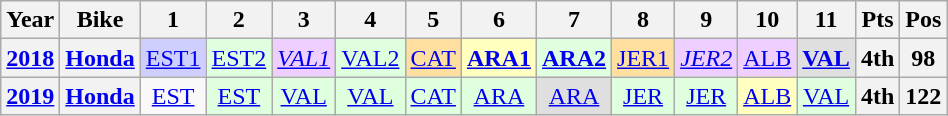<table class="wikitable" style="text-align:center;">
<tr>
<th>Year</th>
<th>Bike</th>
<th>1</th>
<th>2</th>
<th>3</th>
<th>4</th>
<th>5</th>
<th>6</th>
<th>7</th>
<th>8</th>
<th>9</th>
<th>10</th>
<th>11</th>
<th>Pts</th>
<th>Pos</th>
</tr>
<tr>
<th><a href='#'>2018</a></th>
<th><a href='#'>Honda</a></th>
<td style="background:#cfcfff;"><a href='#'>EST1</a><br></td>
<td style="background:#dfffdf;"><a href='#'>EST2</a><br></td>
<td style="background:#efcfff;"><em><a href='#'>VAL1</a></em><br></td>
<td style="background:#dfffdf;"><a href='#'>VAL2</a><br></td>
<td style="background:#ffdf9f;"><a href='#'>CAT</a><br></td>
<td style="background:#ffffbf;"><strong><a href='#'>ARA1</a></strong><br></td>
<td style="background:#dfffdf;"><strong><a href='#'>ARA2</a></strong><br></td>
<td style="background:#ffdf9f;"><a href='#'>JER1</a><br></td>
<td style="background:#efcfff;"><em><a href='#'>JER2</a></em><br></td>
<td style="background:#efcfff;"><a href='#'>ALB</a><br></td>
<td style="background:#dfdfdf;"><strong><a href='#'>VAL</a></strong><br></td>
<th>4th</th>
<th>98</th>
</tr>
<tr>
<th><a href='#'>2019</a></th>
<th><a href='#'>Honda</a></th>
<td><a href='#'>EST</a></td>
<td style="background:#dfffdf;"><a href='#'>EST</a><br></td>
<td style="background:#DFFFDF;"><a href='#'>VAL</a><br></td>
<td style="background:#DFFFDF;"><a href='#'>VAL</a><br></td>
<td style="background:#dfffdf;"><a href='#'>CAT</a><br></td>
<td style="background:#dfffdf;"><a href='#'>ARA</a><br></td>
<td style="background:#dfdfdf;"><a href='#'>ARA</a><br></td>
<td style="background:#dfffdf;"><a href='#'>JER</a><br></td>
<td style="background:#dfffdf;"><a href='#'>JER</a><br></td>
<td style="background:#ffffbf;"><a href='#'>ALB</a><br></td>
<td style="background:#dfffdf;"><a href='#'>VAL</a><br></td>
<th>4th</th>
<th>122</th>
</tr>
</table>
